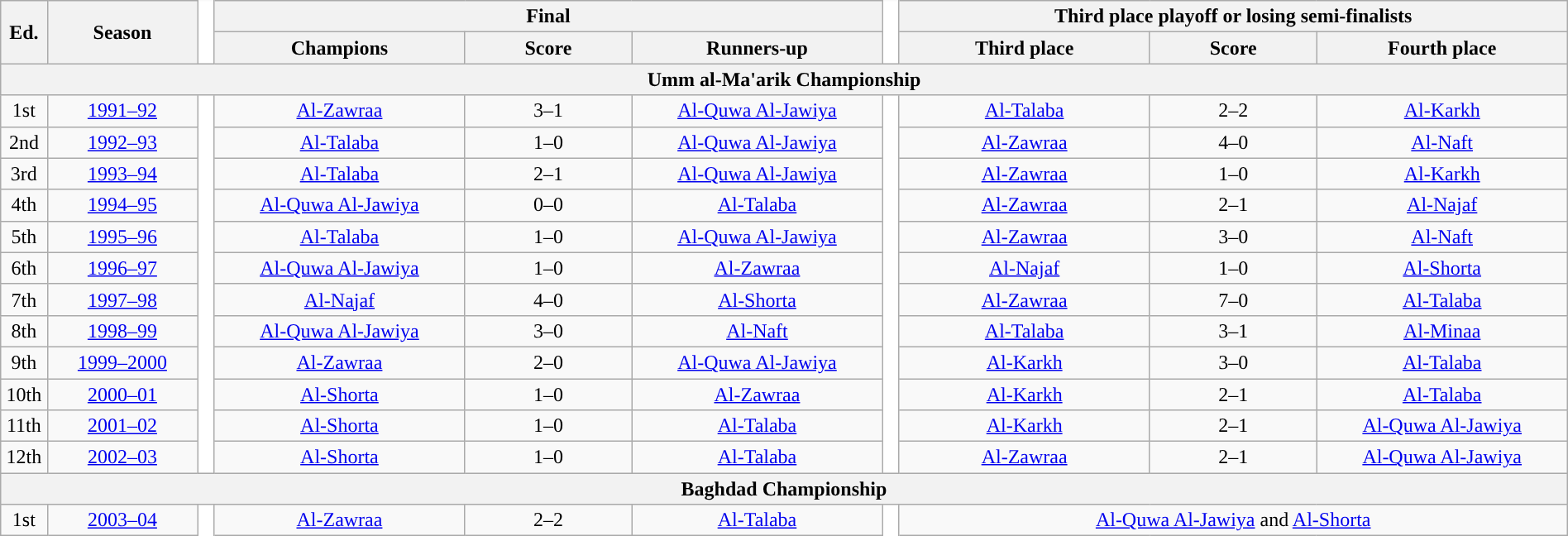<table class="wikitable sortable" style="font-size:100%; text-align:center; width:100%;">
<tr>
<th rowspan="2" style="width:2%;">Ed.</th>
<th rowspan="2" style="width:9%;">Season</th>
<td width="1%" rowspan=2 style="background-color:#ffffff;border-top-style:hidden;"></td>
<th colspan=3>Final</th>
<td width="1%" rowspan=2 style="background-color:#ffffff;border-top-style:hidden;"></td>
<th colspan=3>Third place playoff or losing semi-finalists</th>
</tr>
<tr>
<th style="width:15%;">Champions</th>
<th style="width:10%;">Score</th>
<th style="width:15%;">Runners-up</th>
<th style="width:15%;">Third place</th>
<th style="width:10%;">Score</th>
<th style="width:15%;">Fourth place</th>
</tr>
<tr>
<th colspan=10>Umm al-Ma'arik Championship</th>
</tr>
<tr>
<td>1st</td>
<td><a href='#'>1991–92</a></td>
<td width="1%" rowspan=12 style="background-color:#ffffff;"></td>
<td><a href='#'>Al-Zawraa</a></td>
<td>3–1 </td>
<td><a href='#'>Al-Quwa Al-Jawiya</a></td>
<td width="1%" rowspan=12 style="background-color:#ffffff;"></td>
<td><a href='#'>Al-Talaba</a></td>
<td>2–2 <br></td>
<td><a href='#'>Al-Karkh</a></td>
</tr>
<tr>
<td>2nd</td>
<td><a href='#'>1992–93</a></td>
<td><a href='#'>Al-Talaba</a></td>
<td>1–0 </td>
<td><a href='#'>Al-Quwa Al-Jawiya</a></td>
<td><a href='#'>Al-Zawraa</a></td>
<td>4–0</td>
<td><a href='#'>Al-Naft</a></td>
</tr>
<tr>
<td>3rd</td>
<td><a href='#'>1993–94</a></td>
<td><a href='#'>Al-Talaba</a></td>
<td>2–1</td>
<td><a href='#'>Al-Quwa Al-Jawiya</a></td>
<td><a href='#'>Al-Zawraa</a></td>
<td>1–0</td>
<td><a href='#'>Al-Karkh</a></td>
</tr>
<tr>
<td>4th</td>
<td><a href='#'>1994–95</a></td>
<td><a href='#'>Al-Quwa Al-Jawiya</a></td>
<td>0–0 <br></td>
<td><a href='#'>Al-Talaba</a></td>
<td><a href='#'>Al-Zawraa</a></td>
<td>2–1</td>
<td><a href='#'>Al-Najaf</a></td>
</tr>
<tr>
<td>5th</td>
<td><a href='#'>1995–96</a></td>
<td><a href='#'>Al-Talaba</a></td>
<td>1–0</td>
<td><a href='#'>Al-Quwa Al-Jawiya</a></td>
<td><a href='#'>Al-Zawraa</a></td>
<td>3–0</td>
<td><a href='#'>Al-Naft</a></td>
</tr>
<tr>
<td>6th</td>
<td><a href='#'>1996–97</a></td>
<td><a href='#'>Al-Quwa Al-Jawiya</a></td>
<td>1–0 </td>
<td><a href='#'>Al-Zawraa</a></td>
<td><a href='#'>Al-Najaf</a></td>
<td>1–0</td>
<td><a href='#'>Al-Shorta</a></td>
</tr>
<tr>
<td>7th</td>
<td><a href='#'>1997–98</a></td>
<td><a href='#'>Al-Najaf</a></td>
<td>4–0</td>
<td><a href='#'>Al-Shorta</a></td>
<td><a href='#'>Al-Zawraa</a></td>
<td>7–0</td>
<td><a href='#'>Al-Talaba</a></td>
</tr>
<tr>
<td>8th</td>
<td><a href='#'>1998–99</a></td>
<td><a href='#'>Al-Quwa Al-Jawiya</a></td>
<td>3–0</td>
<td><a href='#'>Al-Naft</a></td>
<td><a href='#'>Al-Talaba</a></td>
<td>3–1</td>
<td><a href='#'>Al-Minaa</a></td>
</tr>
<tr>
<td>9th</td>
<td><a href='#'>1999–2000</a></td>
<td><a href='#'>Al-Zawraa</a></td>
<td>2–0</td>
<td><a href='#'>Al-Quwa Al-Jawiya</a></td>
<td><a href='#'>Al-Karkh</a></td>
<td>3–0</td>
<td><a href='#'>Al-Talaba</a></td>
</tr>
<tr>
<td>10th</td>
<td><a href='#'>2000–01</a></td>
<td><a href='#'>Al-Shorta</a></td>
<td>1–0</td>
<td><a href='#'>Al-Zawraa</a></td>
<td><a href='#'>Al-Karkh</a></td>
<td>2–1</td>
<td><a href='#'>Al-Talaba</a></td>
</tr>
<tr>
<td>11th</td>
<td><a href='#'>2001–02</a></td>
<td><a href='#'>Al-Shorta</a></td>
<td>1–0 </td>
<td><a href='#'>Al-Talaba</a></td>
<td><a href='#'>Al-Karkh</a></td>
<td>2–1</td>
<td><a href='#'>Al-Quwa Al-Jawiya</a></td>
</tr>
<tr>
<td>12th</td>
<td><a href='#'>2002–03</a></td>
<td><a href='#'>Al-Shorta</a></td>
<td>1–0</td>
<td><a href='#'>Al-Talaba</a></td>
<td><a href='#'>Al-Zawraa</a></td>
<td>2–1</td>
<td><a href='#'>Al-Quwa Al-Jawiya</a></td>
</tr>
<tr>
<th colspan=10>Baghdad Championship</th>
</tr>
<tr>
<td>1st</td>
<td><a href='#'>2003–04</a></td>
<td width="1%" style="background-color:#ffffff;border-bottom-style:hidden;"></td>
<td><a href='#'>Al-Zawraa</a></td>
<td>2–2 <br></td>
<td><a href='#'>Al-Talaba</a></td>
<td width="1%" style="background-color:#ffffff;border-bottom-style:hidden;"></td>
<td colspan=3><a href='#'>Al-Quwa Al-Jawiya</a> and <a href='#'>Al-Shorta</a></td>
</tr>
</table>
